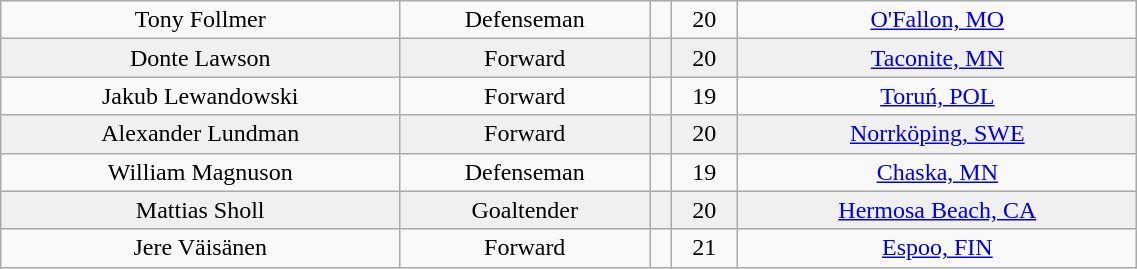<table class="wikitable" width="60%">
<tr align="center" bgcolor="">
<td>Tony Follmer</td>
<td>Defenseman</td>
<td></td>
<td>20</td>
<td><a href='#'>O'Fallon, MO</a></td>
</tr>
<tr align="center" bgcolor="f0f0f0">
<td>Donte Lawson</td>
<td>Forward</td>
<td></td>
<td>20</td>
<td><a href='#'>Taconite, MN</a></td>
</tr>
<tr align="center" bgcolor="">
<td>Jakub Lewandowski</td>
<td>Forward</td>
<td></td>
<td>19</td>
<td><a href='#'>Toruń, POL</a></td>
</tr>
<tr align="center" bgcolor="f0f0f0">
<td>Alexander Lundman</td>
<td>Forward</td>
<td></td>
<td>20</td>
<td><a href='#'>Norrköping, SWE</a></td>
</tr>
<tr align="center" bgcolor="">
<td>William Magnuson</td>
<td>Defenseman</td>
<td></td>
<td>19</td>
<td><a href='#'>Chaska, MN</a></td>
</tr>
<tr align="center" bgcolor="f0f0f0">
<td>Mattias Sholl</td>
<td>Goaltender</td>
<td></td>
<td>20</td>
<td><a href='#'>Hermosa Beach, CA</a></td>
</tr>
<tr align="center" bgcolor="">
<td>Jere Väisänen</td>
<td>Forward</td>
<td></td>
<td>21</td>
<td><a href='#'>Espoo, FIN</a></td>
</tr>
</table>
